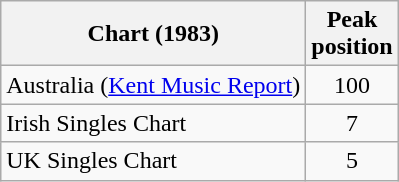<table class="wikitable sortable">
<tr>
<th>Chart (1983)</th>
<th>Peak<br>position</th>
</tr>
<tr>
<td align="left">Australia (<a href='#'>Kent Music Report</a>)</td>
<td style="text-align:center;">100</td>
</tr>
<tr>
<td align="left">Irish Singles Chart</td>
<td style="text-align:center;">7</td>
</tr>
<tr>
<td align="left">UK Singles Chart</td>
<td style="text-align:center;">5</td>
</tr>
</table>
